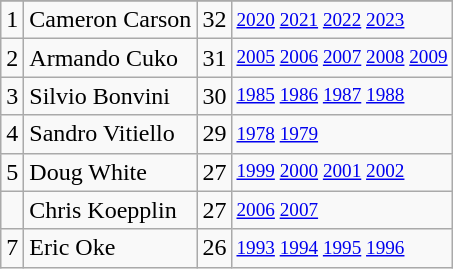<table class="wikitable">
<tr>
</tr>
<tr>
<td>1</td>
<td>Cameron Carson</td>
<td>32</td>
<td style="font-size:80%;"><a href='#'>2020</a> <a href='#'>2021</a> <a href='#'>2022</a> <a href='#'>2023</a></td>
</tr>
<tr>
<td>2</td>
<td>Armando Cuko</td>
<td>31</td>
<td style="font-size:80%;"><a href='#'>2005</a> <a href='#'>2006</a> <a href='#'>2007</a> <a href='#'>2008</a> <a href='#'>2009</a></td>
</tr>
<tr>
<td>3</td>
<td>Silvio Bonvini</td>
<td>30</td>
<td style="font-size:80%;"><a href='#'>1985</a> <a href='#'>1986</a> <a href='#'>1987</a> <a href='#'>1988</a></td>
</tr>
<tr>
<td>4</td>
<td>Sandro Vitiello</td>
<td>29</td>
<td style="font-size:80%;"><a href='#'>1978</a> <a href='#'>1979</a></td>
</tr>
<tr>
<td>5</td>
<td>Doug White</td>
<td>27</td>
<td style="font-size:80%;"><a href='#'>1999</a> <a href='#'>2000</a> <a href='#'>2001</a> <a href='#'>2002</a></td>
</tr>
<tr>
<td></td>
<td>Chris Koepplin</td>
<td>27</td>
<td style="font-size:80%;"><a href='#'>2006</a> <a href='#'>2007</a></td>
</tr>
<tr>
<td>7</td>
<td>Eric Oke</td>
<td>26</td>
<td style="font-size:80%;"><a href='#'>1993</a> <a href='#'>1994</a> <a href='#'>1995</a> <a href='#'>1996</a></td>
</tr>
</table>
